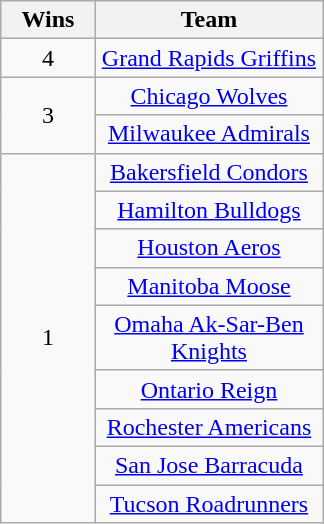<table class="wikitable" style="text-align:center; margin-left:1em; float:right">
<tr>
<th width="55">Wins</th>
<th align="center" width="145">Team</th>
</tr>
<tr>
<td>4</td>
<td><a href='#'>Grand Rapids Griffins</a></td>
</tr>
<tr>
<td rowspan=2>3</td>
<td><a href='#'>Chicago Wolves</a></td>
</tr>
<tr>
<td><a href='#'>Milwaukee Admirals</a></td>
</tr>
<tr>
<td rowspan=9>1</td>
<td><a href='#'>Bakersfield Condors</a></td>
</tr>
<tr>
<td><a href='#'>Hamilton Bulldogs</a></td>
</tr>
<tr>
<td><a href='#'>Houston Aeros</a></td>
</tr>
<tr>
<td><a href='#'>Manitoba Moose</a></td>
</tr>
<tr>
<td><a href='#'>Omaha Ak-Sar-Ben Knights</a></td>
</tr>
<tr>
<td><a href='#'>Ontario Reign</a></td>
</tr>
<tr>
<td><a href='#'>Rochester Americans</a></td>
</tr>
<tr>
<td><a href='#'>San Jose Barracuda</a></td>
</tr>
<tr>
<td><a href='#'>Tucson Roadrunners</a></td>
</tr>
</table>
